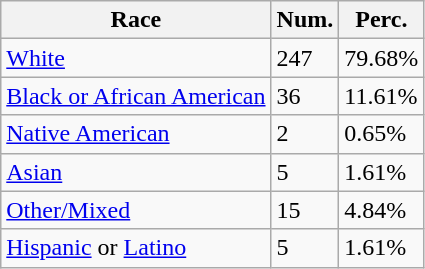<table class="wikitable">
<tr>
<th>Race</th>
<th>Num.</th>
<th>Perc.</th>
</tr>
<tr>
<td><a href='#'>White</a></td>
<td>247</td>
<td>79.68%</td>
</tr>
<tr>
<td><a href='#'>Black or African American</a></td>
<td>36</td>
<td>11.61%</td>
</tr>
<tr>
<td><a href='#'>Native American</a></td>
<td>2</td>
<td>0.65%</td>
</tr>
<tr>
<td><a href='#'>Asian</a></td>
<td>5</td>
<td>1.61%</td>
</tr>
<tr>
<td><a href='#'>Other/Mixed</a></td>
<td>15</td>
<td>4.84%</td>
</tr>
<tr>
<td><a href='#'>Hispanic</a> or <a href='#'>Latino</a></td>
<td>5</td>
<td>1.61%</td>
</tr>
</table>
